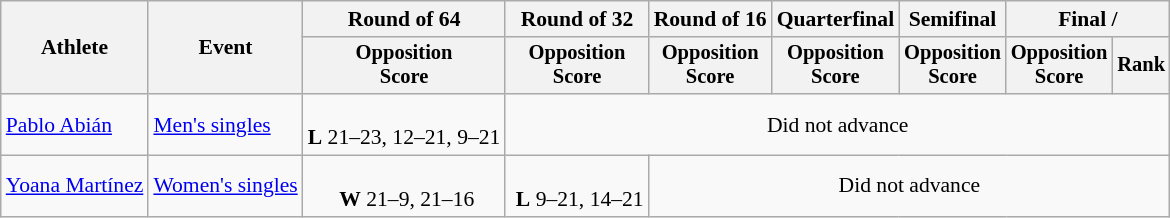<table class=wikitable style="font-size:90%">
<tr>
<th rowspan="2">Athlete</th>
<th rowspan="2">Event</th>
<th>Round of 64</th>
<th>Round of 32</th>
<th>Round of 16</th>
<th>Quarterfinal</th>
<th>Semifinal</th>
<th colspan=2>Final / </th>
</tr>
<tr style="font-size:95%">
<th>Opposition<br>Score</th>
<th>Opposition<br>Score</th>
<th>Opposition<br>Score</th>
<th>Opposition<br>Score</th>
<th>Opposition<br>Score</th>
<th>Opposition<br>Score</th>
<th>Rank</th>
</tr>
<tr align=center>
<td align=left><a href='#'>Pablo Abián</a></td>
<td align=left><a href='#'>Men's singles</a></td>
<td><br><strong>L</strong> 21–23, 12–21, 9–21</td>
<td colspan=6>Did not advance</td>
</tr>
<tr align=center>
<td align=left><a href='#'>Yoana Martínez</a></td>
<td align=left><a href='#'>Women's singles</a></td>
<td><br> <strong>W</strong> 21–9, 21–16</td>
<td><br> <strong>L</strong> 9–21, 14–21</td>
<td colspan=5>Did not advance</td>
</tr>
</table>
